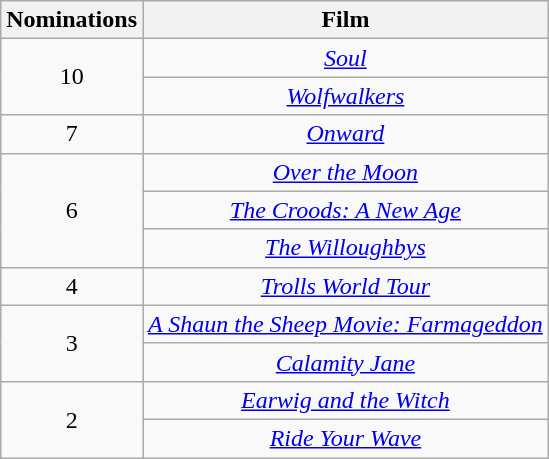<table class="wikitable" style="text-align: center">
<tr>
<th scope="col" width="55">Nominations</th>
<th scope="col" align="center">Film</th>
</tr>
<tr>
<td rowspan="2" style="text-align:center">10</td>
<td><em><a href='#'>Soul</a></em></td>
</tr>
<tr>
<td><em><a href='#'>Wolfwalkers</a></em></td>
</tr>
<tr>
<td>7</td>
<td style="text-align:center"><em><a href='#'>Onward</a></em></td>
</tr>
<tr>
<td rowspan="3" style="text-align:center">6</td>
<td style="text-align:center"><em><a href='#'>Over the Moon</a></em></td>
</tr>
<tr>
<td><em><a href='#'>The Croods: A New Age</a></em></td>
</tr>
<tr>
<td><em><a href='#'>The Willoughbys</a></em></td>
</tr>
<tr>
<td>4</td>
<td style="text-align:center"><em><a href='#'>Trolls World Tour</a></em></td>
</tr>
<tr>
<td rowspan="2" style="text-align:center">3</td>
<td style="text-align:center"><em><a href='#'>A Shaun the Sheep Movie: Farmageddon</a></em></td>
</tr>
<tr>
<td><em><a href='#'>Calamity Jane</a></em></td>
</tr>
<tr>
<td rowspan="2" style="text-align:center">2</td>
<td><em><a href='#'>Earwig and the Witch</a></em></td>
</tr>
<tr>
<td><em><a href='#'>Ride Your Wave</a></em></td>
</tr>
</table>
